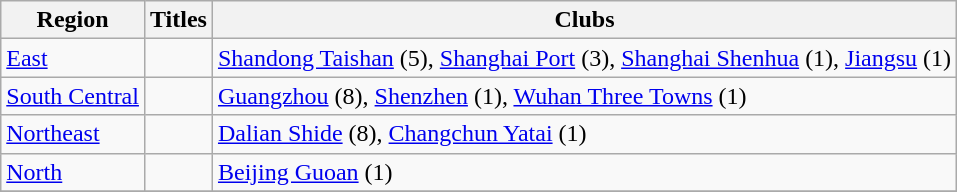<table class="wikitable">
<tr>
<th>Region</th>
<th>Titles</th>
<th>Clubs</th>
</tr>
<tr>
<td><a href='#'>East</a></td>
<td></td>
<td><a href='#'>Shandong Taishan</a> (5), <a href='#'>Shanghai Port</a> (3), <a href='#'>Shanghai Shenhua</a> (1), <a href='#'>Jiangsu</a> (1)</td>
</tr>
<tr>
<td><a href='#'>South Central</a></td>
<td></td>
<td><a href='#'>Guangzhou</a> (8), <a href='#'>Shenzhen</a> (1), <a href='#'>Wuhan Three Towns</a> (1)</td>
</tr>
<tr>
<td><a href='#'>Northeast</a></td>
<td></td>
<td><a href='#'>Dalian Shide</a> (8), <a href='#'>Changchun Yatai</a> (1)</td>
</tr>
<tr>
<td><a href='#'>North</a></td>
<td></td>
<td><a href='#'>Beijing Guoan</a> (1)</td>
</tr>
<tr>
</tr>
</table>
